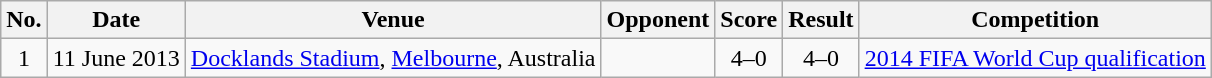<table class="wikitable sortable">
<tr>
<th scope="col">No.</th>
<th scope="col">Date</th>
<th scope="col">Venue</th>
<th scope="col">Opponent</th>
<th scope="col">Score</th>
<th scope="col">Result</th>
<th scope="col">Competition</th>
</tr>
<tr>
<td style="text-align:center">1</td>
<td>11 June 2013</td>
<td><a href='#'>Docklands Stadium</a>, <a href='#'>Melbourne</a>, Australia</td>
<td></td>
<td style="text-align:center">4–0</td>
<td style="text-align:center">4–0</td>
<td><a href='#'>2014 FIFA World Cup qualification</a></td>
</tr>
</table>
